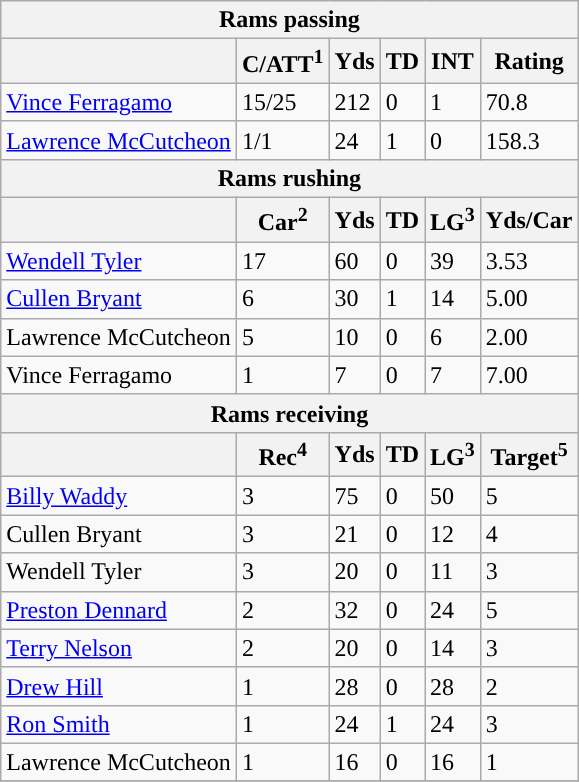<table class="wikitable">
<tr>
<th colspan=6>Rams passing</th>
</tr>
<tr>
<th></th>
<th>C/ATT<sup>1</sup></th>
<th>Yds</th>
<th>TD</th>
<th>INT</th>
<th>Rating</th>
</tr>
<tr>
<td><a href='#'>Vince Ferragamo</a></td>
<td>15/25</td>
<td>212</td>
<td>0</td>
<td>1</td>
<td>70.8</td>
</tr>
<tr>
<td><a href='#'>Lawrence McCutcheon</a></td>
<td>1/1</td>
<td>24</td>
<td>1</td>
<td>0</td>
<td>158.3</td>
</tr>
<tr>
<th colspan=6>Rams rushing</th>
</tr>
<tr>
<th></th>
<th>Car<sup>2</sup></th>
<th>Yds</th>
<th>TD</th>
<th>LG<sup>3</sup></th>
<th>Yds/Car</th>
</tr>
<tr>
<td><a href='#'>Wendell Tyler</a></td>
<td>17</td>
<td>60</td>
<td>0</td>
<td>39</td>
<td>3.53</td>
</tr>
<tr>
<td><a href='#'>Cullen Bryant</a></td>
<td>6</td>
<td>30</td>
<td>1</td>
<td>14</td>
<td>5.00</td>
</tr>
<tr>
<td>Lawrence McCutcheon</td>
<td>5</td>
<td>10</td>
<td>0</td>
<td>6</td>
<td>2.00</td>
</tr>
<tr>
<td>Vince Ferragamo</td>
<td>1</td>
<td>7</td>
<td>0</td>
<td>7</td>
<td>7.00</td>
</tr>
<tr>
<th colspan=6>Rams receiving</th>
</tr>
<tr>
<th></th>
<th>Rec<sup>4</sup></th>
<th>Yds</th>
<th>TD</th>
<th>LG<sup>3</sup></th>
<th>Target<sup>5</sup></th>
</tr>
<tr>
<td><a href='#'>Billy Waddy</a></td>
<td>3</td>
<td>75</td>
<td>0</td>
<td>50</td>
<td>5</td>
</tr>
<tr>
<td>Cullen Bryant</td>
<td>3</td>
<td>21</td>
<td>0</td>
<td>12</td>
<td>4</td>
</tr>
<tr>
<td>Wendell Tyler</td>
<td>3</td>
<td>20</td>
<td>0</td>
<td>11</td>
<td>3</td>
</tr>
<tr>
<td><a href='#'>Preston Dennard</a></td>
<td>2</td>
<td>32</td>
<td>0</td>
<td>24</td>
<td>5</td>
</tr>
<tr>
<td><a href='#'>Terry Nelson</a></td>
<td>2</td>
<td>20</td>
<td>0</td>
<td>14</td>
<td>3</td>
</tr>
<tr>
<td><a href='#'>Drew Hill</a></td>
<td>1</td>
<td>28</td>
<td>0</td>
<td>28</td>
<td>2</td>
</tr>
<tr>
<td><a href='#'>Ron Smith</a></td>
<td>1</td>
<td>24</td>
<td>1</td>
<td>24</td>
<td>3</td>
</tr>
<tr>
<td>Lawrence McCutcheon</td>
<td>1</td>
<td>16</td>
<td>0</td>
<td>16</td>
<td>1</td>
</tr>
<tr>
</tr>
</table>
